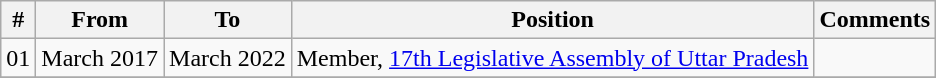<table class="wikitable sortable">
<tr>
<th>#</th>
<th>From</th>
<th>To</th>
<th>Position</th>
<th>Comments</th>
</tr>
<tr>
<td>01</td>
<td>March 2017</td>
<td>March 2022</td>
<td>Member, <a href='#'>17th Legislative Assembly of Uttar Pradesh</a></td>
<td></td>
</tr>
<tr>
</tr>
</table>
